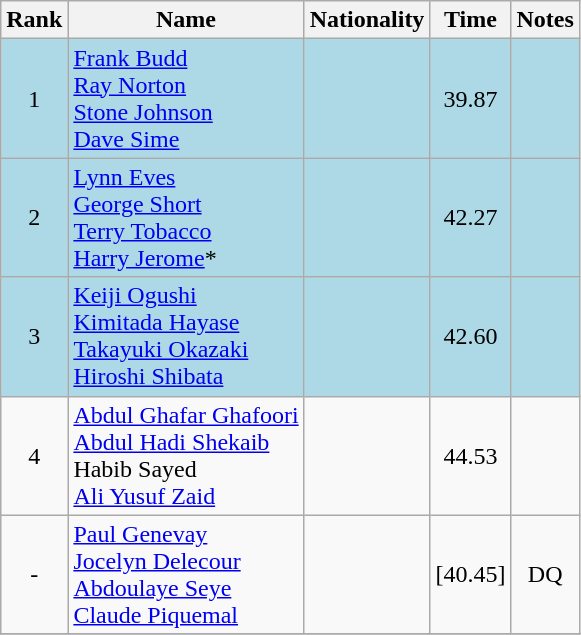<table class="wikitable sortable" style="text-align:center">
<tr>
<th>Rank</th>
<th>Name</th>
<th>Nationality</th>
<th>Time</th>
<th>Notes</th>
</tr>
<tr bgcolor=lightblue>
<td>1</td>
<td align=left><a href='#'>Frank Budd</a><br><a href='#'>Ray Norton</a><br><a href='#'>Stone Johnson</a><br><a href='#'>Dave Sime</a></td>
<td align=left></td>
<td>39.87</td>
<td></td>
</tr>
<tr bgcolor=lightblue>
<td>2</td>
<td align=left><a href='#'>Lynn Eves</a><br><a href='#'>George Short</a><br><a href='#'>Terry Tobacco</a><br><a href='#'>Harry Jerome</a>*</td>
<td align=left></td>
<td>42.27</td>
<td></td>
</tr>
<tr bgcolor=lightblue>
<td>3</td>
<td align=left><a href='#'>Keiji Ogushi</a><br><a href='#'>Kimitada Hayase</a><br><a href='#'>Takayuki Okazaki</a><br><a href='#'>Hiroshi Shibata</a></td>
<td align=left></td>
<td>42.60</td>
<td></td>
</tr>
<tr>
<td>4</td>
<td align=left><a href='#'>Abdul Ghafar Ghafoori</a><br><a href='#'>Abdul Hadi Shekaib</a><br>Habib Sayed<br><a href='#'>Ali Yusuf Zaid</a></td>
<td align=left></td>
<td>44.53</td>
<td></td>
</tr>
<tr>
<td>-</td>
<td align=left><a href='#'>Paul Genevay</a><br><a href='#'>Jocelyn Delecour</a><br><a href='#'>Abdoulaye Seye</a><br><a href='#'>Claude Piquemal</a></td>
<td align=left></td>
<td>[40.45]</td>
<td>DQ</td>
</tr>
<tr>
</tr>
</table>
